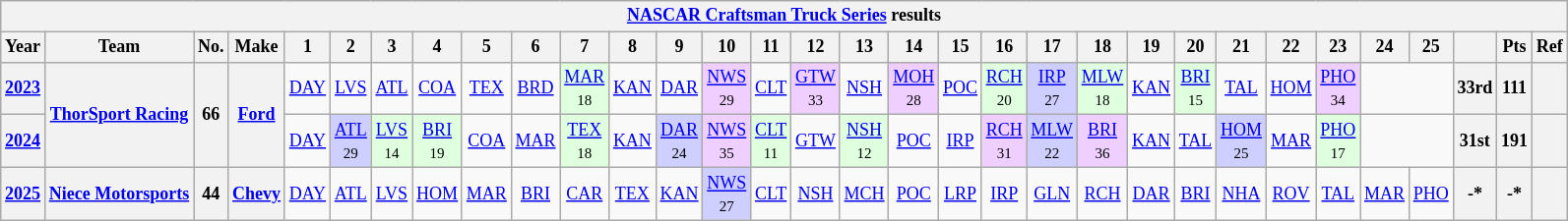<table class="wikitable" style="text-align:center; font-size:75%">
<tr>
<th colspan="32"><a href='#'>NASCAR Craftsman Truck Series</a> results</th>
</tr>
<tr>
<th>Year</th>
<th>Team</th>
<th>No.</th>
<th>Make</th>
<th>1</th>
<th>2</th>
<th>3</th>
<th>4</th>
<th>5</th>
<th>6</th>
<th>7</th>
<th>8</th>
<th>9</th>
<th>10</th>
<th>11</th>
<th>12</th>
<th>13</th>
<th>14</th>
<th>15</th>
<th>16</th>
<th>17</th>
<th>18</th>
<th>19</th>
<th>20</th>
<th>21</th>
<th>22</th>
<th>23</th>
<th>24</th>
<th>25</th>
<th></th>
<th>Pts</th>
<th>Ref</th>
</tr>
<tr>
<th><a href='#'>2023</a></th>
<th rowspan=2><a href='#'>ThorSport Racing</a></th>
<th rowspan=2>66</th>
<th rowspan=2><a href='#'>Ford</a></th>
<td><a href='#'>DAY</a></td>
<td><a href='#'>LVS</a></td>
<td><a href='#'>ATL</a></td>
<td><a href='#'>COA</a></td>
<td><a href='#'>TEX</a></td>
<td><a href='#'>BRD</a></td>
<td style="background:#DFFFDF;"><a href='#'>MAR</a><br><small>18</small></td>
<td><a href='#'>KAN</a></td>
<td><a href='#'>DAR</a></td>
<td style="background:#EFCFFF;"><a href='#'>NWS</a><br><small>29</small></td>
<td><a href='#'>CLT</a></td>
<td style="background:#EFCFFF;"><a href='#'>GTW</a><br><small>33</small></td>
<td><a href='#'>NSH</a></td>
<td style="background:#EFCFFF;"><a href='#'>MOH</a><br><small>28</small></td>
<td><a href='#'>POC</a></td>
<td style="background:#DFFFDF;"><a href='#'>RCH</a><br><small>20</small></td>
<td style="background:#CFCFFF;"><a href='#'>IRP</a><br><small>27</small></td>
<td style="background:#DFFFDF;"><a href='#'>MLW</a><br><small>18</small></td>
<td><a href='#'>KAN</a></td>
<td style="background:#DFFFDF;"><a href='#'>BRI</a><br><small>15</small></td>
<td><a href='#'>TAL</a></td>
<td><a href='#'>HOM</a></td>
<td style="background:#EFCFFF;"><a href='#'>PHO</a><br><small>34</small></td>
<td colspan="2"></td>
<th>33rd</th>
<th>111</th>
<th></th>
</tr>
<tr>
<th><a href='#'>2024</a></th>
<td><a href='#'>DAY</a></td>
<td style="background:#CFCFFF;"><a href='#'>ATL</a><br><small>29</small></td>
<td style="background:#DFFFDF;"><a href='#'>LVS</a><br><small>14</small></td>
<td style="background:#DFFFDF;"><a href='#'>BRI</a><br><small>19</small></td>
<td><a href='#'>COA</a></td>
<td><a href='#'>MAR</a></td>
<td style="background:#DFFFDF;"><a href='#'>TEX</a><br><small>18</small></td>
<td><a href='#'>KAN</a></td>
<td style="background:#CFCFFF;"><a href='#'>DAR</a><br><small>24</small></td>
<td style="background:#EFCFFF;"><a href='#'>NWS</a><br><small>35</small></td>
<td style="background:#DFFFDF;"><a href='#'>CLT</a><br><small>11</small></td>
<td><a href='#'>GTW</a></td>
<td style="background:#DFFFDF;"><a href='#'>NSH</a><br><small>12</small></td>
<td><a href='#'>POC</a></td>
<td><a href='#'>IRP</a></td>
<td style="background:#EFCFFF;"><a href='#'>RCH</a><br><small>31</small></td>
<td style="background:#CFCFFF;"><a href='#'>MLW</a><br><small>22</small></td>
<td style="background:#EFCFFF;"><a href='#'>BRI</a><br><small>36</small></td>
<td><a href='#'>KAN</a></td>
<td><a href='#'>TAL</a></td>
<td style="background:#CFCFFF;"><a href='#'>HOM</a><br><small>25</small></td>
<td><a href='#'>MAR</a></td>
<td style="background:#DFFFDF;"><a href='#'>PHO</a><br><small>17</small></td>
<td colspan="2"></td>
<th>31st</th>
<th>191</th>
<th></th>
</tr>
<tr>
<th><a href='#'>2025</a></th>
<th><a href='#'>Niece Motorsports</a></th>
<th>44</th>
<th><a href='#'>Chevy</a></th>
<td><a href='#'>DAY</a></td>
<td><a href='#'>ATL</a></td>
<td><a href='#'>LVS</a></td>
<td><a href='#'>HOM</a></td>
<td><a href='#'>MAR</a></td>
<td><a href='#'>BRI</a></td>
<td><a href='#'>CAR</a></td>
<td><a href='#'>TEX</a></td>
<td><a href='#'>KAN</a></td>
<td style="background:#CFCFFF;"><a href='#'>NWS</a><br><small>27</small></td>
<td><a href='#'>CLT</a></td>
<td><a href='#'>NSH</a></td>
<td><a href='#'>MCH</a></td>
<td><a href='#'>POC</a></td>
<td><a href='#'>LRP</a></td>
<td><a href='#'>IRP</a></td>
<td><a href='#'>GLN</a></td>
<td><a href='#'>RCH</a></td>
<td><a href='#'>DAR</a></td>
<td><a href='#'>BRI</a></td>
<td><a href='#'>NHA</a></td>
<td><a href='#'>ROV</a></td>
<td><a href='#'>TAL</a></td>
<td><a href='#'>MAR</a></td>
<td><a href='#'>PHO</a></td>
<th>-*</th>
<th>-*</th>
<th></th>
</tr>
</table>
